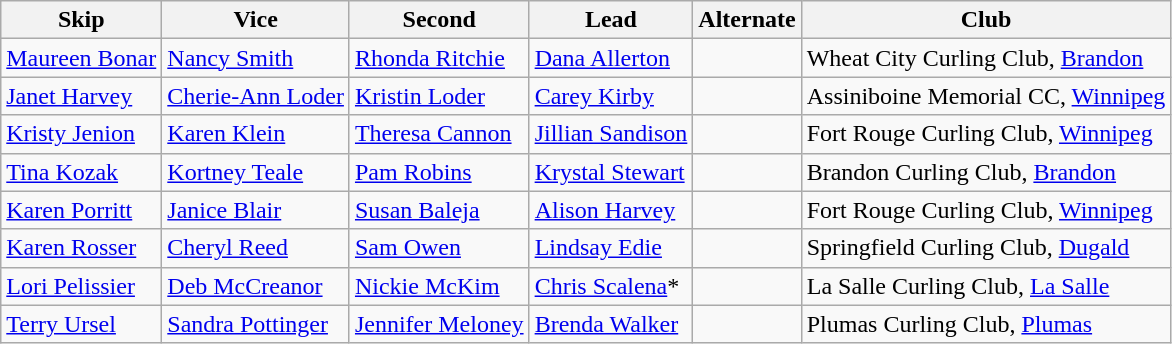<table class="wikitable" border="1">
<tr>
<th>Skip</th>
<th>Vice</th>
<th>Second</th>
<th>Lead</th>
<th>Alternate</th>
<th>Club</th>
</tr>
<tr>
<td><a href='#'>Maureen Bonar</a></td>
<td><a href='#'>Nancy Smith</a></td>
<td><a href='#'>Rhonda Ritchie</a></td>
<td><a href='#'>Dana Allerton</a></td>
<td></td>
<td>Wheat City Curling Club, <a href='#'>Brandon</a></td>
</tr>
<tr>
<td><a href='#'>Janet Harvey</a></td>
<td><a href='#'>Cherie-Ann Loder</a></td>
<td><a href='#'>Kristin Loder</a></td>
<td><a href='#'>Carey Kirby</a></td>
<td></td>
<td>Assiniboine Memorial CC, <a href='#'>Winnipeg</a></td>
</tr>
<tr>
<td><a href='#'>Kristy Jenion</a></td>
<td><a href='#'>Karen Klein</a></td>
<td><a href='#'>Theresa Cannon</a></td>
<td><a href='#'>Jillian Sandison</a></td>
<td></td>
<td>Fort Rouge Curling Club, <a href='#'>Winnipeg</a></td>
</tr>
<tr>
<td><a href='#'>Tina Kozak</a></td>
<td><a href='#'>Kortney Teale</a></td>
<td><a href='#'>Pam Robins</a></td>
<td><a href='#'>Krystal Stewart</a></td>
<td></td>
<td>Brandon Curling Club, <a href='#'>Brandon</a></td>
</tr>
<tr>
<td><a href='#'>Karen Porritt</a></td>
<td><a href='#'>Janice Blair</a></td>
<td><a href='#'>Susan Baleja</a></td>
<td><a href='#'>Alison Harvey</a></td>
<td></td>
<td>Fort Rouge Curling Club, <a href='#'>Winnipeg</a></td>
</tr>
<tr>
<td><a href='#'>Karen Rosser</a></td>
<td><a href='#'>Cheryl Reed</a></td>
<td><a href='#'>Sam Owen</a></td>
<td><a href='#'>Lindsay Edie</a></td>
<td></td>
<td>Springfield Curling Club, <a href='#'>Dugald</a></td>
</tr>
<tr>
<td><a href='#'>Lori Pelissier</a></td>
<td><a href='#'>Deb McCreanor</a></td>
<td><a href='#'>Nickie McKim</a></td>
<td><a href='#'>Chris Scalena</a>*</td>
<td></td>
<td>La Salle Curling Club, <a href='#'>La Salle</a></td>
</tr>
<tr>
<td><a href='#'>Terry Ursel</a></td>
<td><a href='#'>Sandra Pottinger</a></td>
<td><a href='#'>Jennifer Meloney</a></td>
<td><a href='#'>Brenda Walker</a></td>
<td></td>
<td>Plumas Curling Club, <a href='#'>Plumas</a></td>
</tr>
</table>
